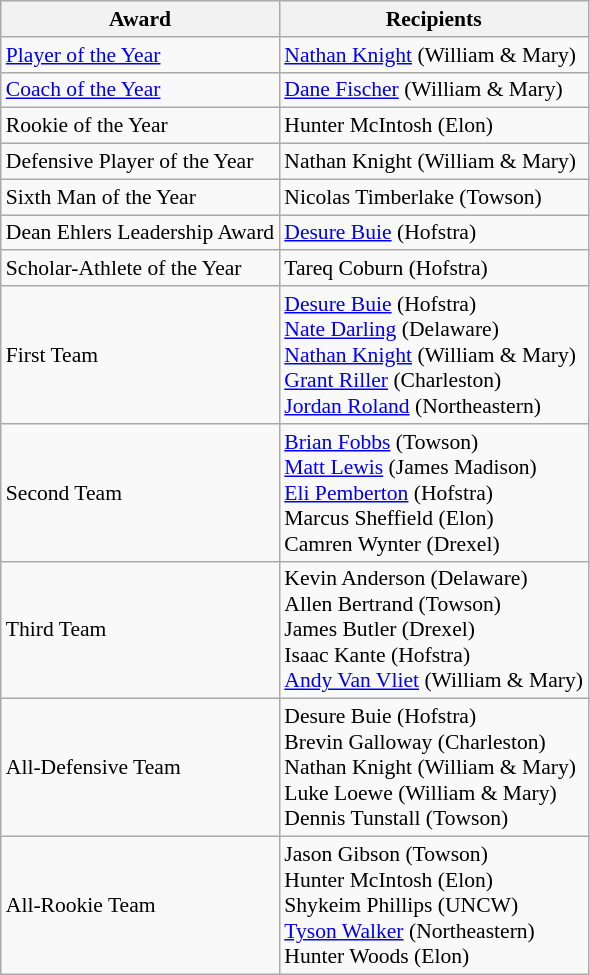<table class="wikitable" style="white-space:nowrap; font-size:90%;">
<tr>
<th>Award</th>
<th>Recipients</th>
</tr>
<tr>
<td><a href='#'>Player of the Year</a></td>
<td><a href='#'>Nathan Knight</a> (William & Mary)</td>
</tr>
<tr>
<td><a href='#'>Coach of the Year</a></td>
<td><a href='#'>Dane Fischer</a> (William & Mary)</td>
</tr>
<tr>
<td>Rookie of the Year</td>
<td>Hunter McIntosh (Elon)</td>
</tr>
<tr>
<td>Defensive Player of the Year</td>
<td>Nathan Knight (William & Mary)</td>
</tr>
<tr>
<td>Sixth Man of the Year</td>
<td>Nicolas Timberlake (Towson)</td>
</tr>
<tr>
<td>Dean Ehlers Leadership Award</td>
<td><a href='#'>Desure Buie</a> (Hofstra)</td>
</tr>
<tr>
<td>Scholar-Athlete of the Year</td>
<td>Tareq Coburn (Hofstra)</td>
</tr>
<tr>
<td>First Team</td>
<td><a href='#'>Desure Buie</a> (Hofstra)<br> <a href='#'>Nate Darling</a> (Delaware)<br> <a href='#'>Nathan Knight</a> (William & Mary)<br> <a href='#'>Grant Riller</a> (Charleston) <br><a href='#'>Jordan Roland</a> (Northeastern)</td>
</tr>
<tr>
<td>Second Team</td>
<td><a href='#'>Brian Fobbs</a> (Towson)<br> <a href='#'>Matt Lewis</a> (James Madison)<br> <a href='#'>Eli Pemberton</a> (Hofstra)<br> Marcus Sheffield (Elon)<br> Camren Wynter (Drexel)</td>
</tr>
<tr>
<td>Third Team</td>
<td>Kevin Anderson (Delaware)<br> Allen Bertrand (Towson)<br> James Butler (Drexel)<br> Isaac Kante (Hofstra)<br> <a href='#'>Andy Van Vliet</a> (William & Mary)</td>
</tr>
<tr>
<td>All-Defensive Team</td>
<td>Desure Buie (Hofstra)<br> Brevin Galloway (Charleston)<br> Nathan Knight (William & Mary)<br> Luke Loewe (William & Mary)<br> Dennis Tunstall (Towson)</td>
</tr>
<tr>
<td>All-Rookie Team</td>
<td>Jason Gibson (Towson)<br> Hunter McIntosh (Elon)<br> Shykeim Phillips (UNCW)<br> <a href='#'>Tyson Walker</a> (Northeastern)<br> Hunter Woods (Elon)</td>
</tr>
</table>
